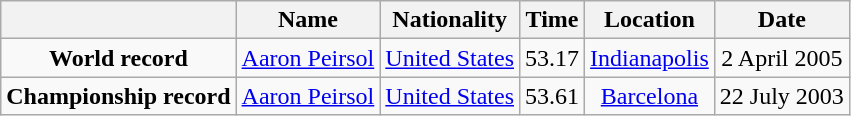<table class=wikitable style=text-align:center>
<tr>
<th></th>
<th>Name</th>
<th>Nationality</th>
<th>Time</th>
<th>Location</th>
<th>Date</th>
</tr>
<tr>
<td><strong>World record</strong></td>
<td><a href='#'>Aaron Peirsol</a></td>
<td> <a href='#'>United States</a></td>
<td align=left>53.17</td>
<td><a href='#'>Indianapolis</a></td>
<td>2 April 2005</td>
</tr>
<tr>
<td><strong>Championship record</strong></td>
<td><a href='#'>Aaron Peirsol</a></td>
<td> <a href='#'>United States</a></td>
<td align=left>53.61</td>
<td><a href='#'>Barcelona</a></td>
<td>22 July 2003</td>
</tr>
</table>
